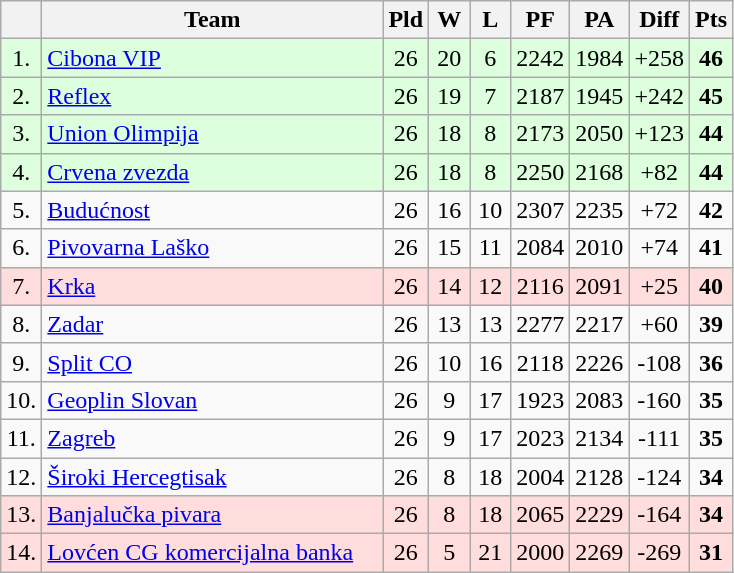<table class="wikitable sortable" style="text-align:center">
<tr>
<th width=15></th>
<th width=220>Team</th>
<th width=20>Pld</th>
<th width=20>W</th>
<th width=20>L</th>
<th width=20>PF</th>
<th width=20>PA</th>
<th width=30>Diff</th>
<th width=20>Pts</th>
</tr>
<tr style="background:#dfd;">
<td>1.</td>
<td align=left><a href='#'>Cibona VIP</a></td>
<td>26</td>
<td>20</td>
<td>6</td>
<td>2242</td>
<td>1984</td>
<td>+258</td>
<td><strong>46</strong></td>
</tr>
<tr style="background:#dfd;">
<td>2.</td>
<td align=left><a href='#'>Reflex</a></td>
<td>26</td>
<td>19</td>
<td>7</td>
<td>2187</td>
<td>1945</td>
<td>+242</td>
<td><strong>45</strong></td>
</tr>
<tr style="background:#dfd;">
<td>3.</td>
<td align=left><a href='#'>Union Olimpija</a></td>
<td>26</td>
<td>18</td>
<td>8</td>
<td>2173</td>
<td>2050</td>
<td>+123</td>
<td><strong>44</strong></td>
</tr>
<tr style="background:#dfd;">
<td>4.</td>
<td align=left><a href='#'>Crvena zvezda</a></td>
<td>26</td>
<td>18</td>
<td>8</td>
<td>2250</td>
<td>2168</td>
<td>+82</td>
<td><strong>44</strong></td>
</tr>
<tr>
<td>5.</td>
<td align=left><a href='#'>Budućnost</a></td>
<td>26</td>
<td>16</td>
<td>10</td>
<td>2307</td>
<td>2235</td>
<td>+72</td>
<td><strong>42</strong></td>
</tr>
<tr>
<td>6.</td>
<td align=left><a href='#'>Pivovarna Laško</a></td>
<td>26</td>
<td>15</td>
<td>11</td>
<td>2084</td>
<td>2010</td>
<td>+74</td>
<td><strong>41</strong></td>
</tr>
<tr style="background:#fdd;">
<td>7.</td>
<td align=left><a href='#'>Krka</a></td>
<td>26</td>
<td>14</td>
<td>12</td>
<td>2116</td>
<td>2091</td>
<td>+25</td>
<td><strong>40</strong></td>
</tr>
<tr>
<td>8.</td>
<td align=left><a href='#'>Zadar</a></td>
<td>26</td>
<td>13</td>
<td>13</td>
<td>2277</td>
<td>2217</td>
<td>+60</td>
<td><strong>39</strong></td>
</tr>
<tr>
<td>9.</td>
<td align=left><a href='#'>Split CO</a></td>
<td>26</td>
<td>10</td>
<td>16</td>
<td>2118</td>
<td>2226</td>
<td>-108</td>
<td><strong>36</strong></td>
</tr>
<tr>
<td>10.</td>
<td align=left><a href='#'>Geoplin Slovan</a></td>
<td>26</td>
<td>9</td>
<td>17</td>
<td>1923</td>
<td>2083</td>
<td>-160</td>
<td><strong>35</strong></td>
</tr>
<tr>
<td>11.</td>
<td align=left><a href='#'>Zagreb</a></td>
<td>26</td>
<td>9</td>
<td>17</td>
<td>2023</td>
<td>2134</td>
<td>-111</td>
<td><strong>35</strong></td>
</tr>
<tr>
<td>12.</td>
<td align=left><a href='#'>Široki Hercegtisak</a></td>
<td>26</td>
<td>8</td>
<td>18</td>
<td>2004</td>
<td>2128</td>
<td>-124</td>
<td><strong>34</strong></td>
</tr>
<tr style="background:#fdd;">
<td>13.</td>
<td align=left><a href='#'>Banjalučka pivara</a></td>
<td>26</td>
<td>8</td>
<td>18</td>
<td>2065</td>
<td>2229</td>
<td>-164</td>
<td><strong>34</strong></td>
</tr>
<tr style="background:#fdd;">
<td>14.</td>
<td align=left><a href='#'>Lovćen CG komercijalna banka</a></td>
<td>26</td>
<td>5</td>
<td>21</td>
<td>2000</td>
<td>2269</td>
<td>-269</td>
<td><strong>31</strong></td>
</tr>
</table>
